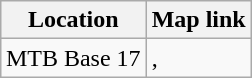<table class="wikitable" style="float: right;" border="1">
<tr>
<th>Location</th>
<th>Map link</th>
</tr>
<tr>
<td>MTB Base 17</td>
<td>,</td>
</tr>
</table>
